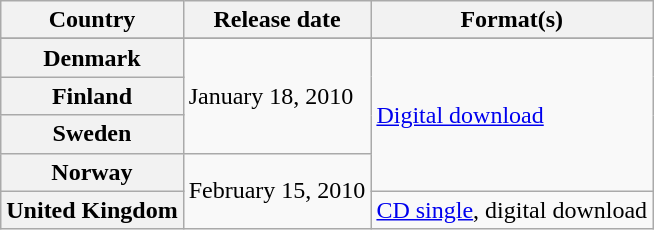<table class="wikitable plainrowheaders">
<tr>
<th scope="col">Country</th>
<th scope="col">Release date</th>
<th scope="col">Format(s)</th>
</tr>
<tr>
</tr>
<tr>
<th scope="row">Denmark</th>
<td rowspan="3">January 18, 2010</td>
<td rowspan="4"><a href='#'>Digital download</a></td>
</tr>
<tr>
<th scope="row">Finland</th>
</tr>
<tr>
<th scope="row">Sweden</th>
</tr>
<tr>
<th scope="row">Norway</th>
<td rowspan="2">February 15, 2010</td>
</tr>
<tr>
<th scope="row">United Kingdom</th>
<td><a href='#'>CD single</a>, digital download</td>
</tr>
</table>
